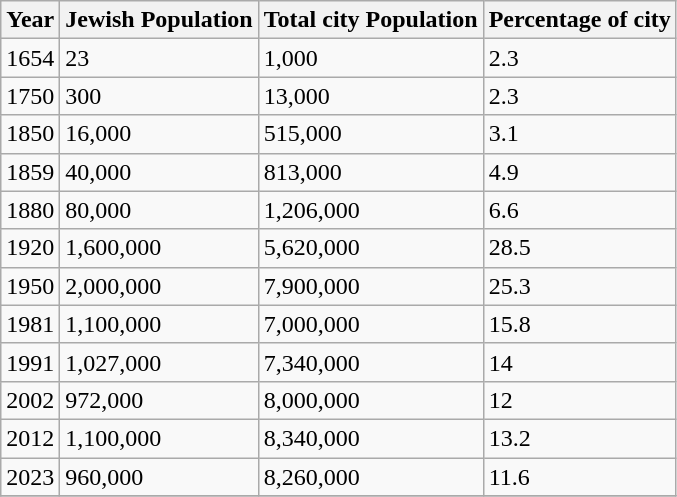<table class="wikitable">
<tr>
<th>Year</th>
<th>Jewish Population</th>
<th>Total city Population</th>
<th>Percentage of city</th>
</tr>
<tr>
<td>1654</td>
<td>23</td>
<td>1,000</td>
<td>2.3</td>
</tr>
<tr>
<td>1750</td>
<td>300</td>
<td>13,000</td>
<td>2.3</td>
</tr>
<tr>
<td>1850</td>
<td>16,000</td>
<td>515,000</td>
<td>3.1</td>
</tr>
<tr>
<td>1859</td>
<td>40,000</td>
<td>813,000</td>
<td>4.9</td>
</tr>
<tr>
<td>1880</td>
<td>80,000</td>
<td>1,206,000</td>
<td>6.6</td>
</tr>
<tr>
<td>1920</td>
<td>1,600,000</td>
<td>5,620,000</td>
<td>28.5</td>
</tr>
<tr>
<td>1950</td>
<td>2,000,000</td>
<td>7,900,000</td>
<td>25.3</td>
</tr>
<tr>
<td>1981</td>
<td>1,100,000</td>
<td>7,000,000</td>
<td>15.8</td>
</tr>
<tr>
<td>1991</td>
<td>1,027,000</td>
<td>7,340,000</td>
<td>14</td>
</tr>
<tr>
<td>2002</td>
<td>972,000</td>
<td>8,000,000</td>
<td>12</td>
</tr>
<tr>
<td>2012</td>
<td>1,100,000</td>
<td>8,340,000</td>
<td>13.2</td>
</tr>
<tr>
<td>2023</td>
<td>960,000</td>
<td>8,260,000</td>
<td>11.6</td>
</tr>
<tr>
</tr>
</table>
